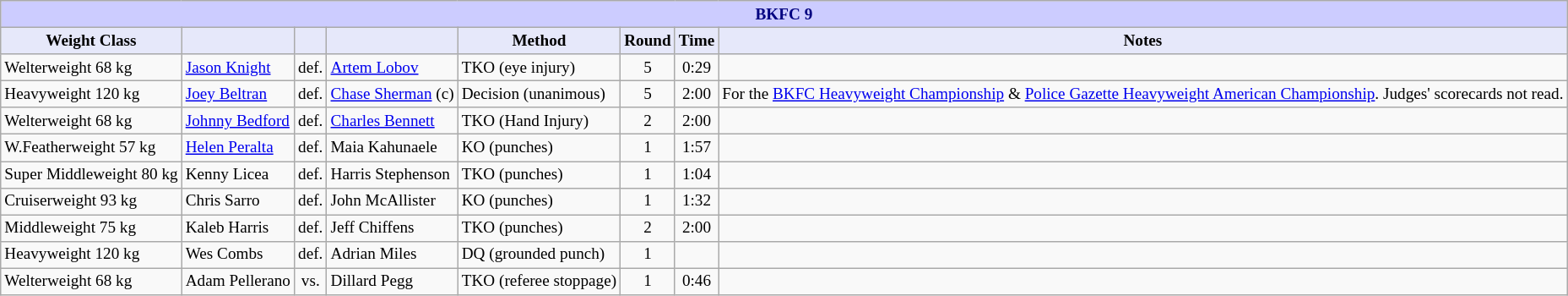<table class="wikitable" style="font-size: 80%;">
<tr>
<th colspan="8" style="background-color: #ccf; color: #000080; text-align: center;"><strong>BKFC 9</strong></th>
</tr>
<tr>
<th colspan="1" style="background-color: #E6E8FA; color: #000000; text-align: center;">Weight Class</th>
<th colspan="1" style="background-color: #E6E8FA; color: #000000; text-align: center;"></th>
<th colspan="1" style="background-color: #E6E8FA; color: #000000; text-align: center;"></th>
<th colspan="1" style="background-color: #E6E8FA; color: #000000; text-align: center;"></th>
<th colspan="1" style="background-color: #E6E8FA; color: #000000; text-align: center;">Method</th>
<th colspan="1" style="background-color: #E6E8FA; color: #000000; text-align: center;">Round</th>
<th colspan="1" style="background-color: #E6E8FA; color: #000000; text-align: center;">Time</th>
<th colspan="1" style="background-color: #E6E8FA; color: #000000; text-align: center;">Notes</th>
</tr>
<tr>
<td>Welterweight 68 kg</td>
<td> <a href='#'>Jason Knight</a></td>
<td align=center>def.</td>
<td> <a href='#'>Artem Lobov</a></td>
<td>TKO (eye injury)</td>
<td align=center>5</td>
<td align=center>0:29</td>
<td></td>
</tr>
<tr>
<td>Heavyweight 120 kg</td>
<td> <a href='#'>Joey Beltran</a></td>
<td align=center>def.</td>
<td> <a href='#'>Chase Sherman</a> (c)</td>
<td>Decision (unanimous)</td>
<td align=center>5</td>
<td align=center>2:00</td>
<td>For the <a href='#'>BKFC Heavyweight Championship</a> & <a href='#'>Police Gazette Heavyweight American Championship</a>. Judges' scorecards not read.</td>
</tr>
<tr>
<td>Welterweight 68 kg</td>
<td> <a href='#'>Johnny Bedford</a></td>
<td align=center>def.</td>
<td> <a href='#'>Charles Bennett</a></td>
<td>TKO (Hand Injury)</td>
<td align=center>2</td>
<td align=center>2:00</td>
<td></td>
</tr>
<tr>
<td>W.Featherweight 57 kg</td>
<td> <a href='#'>Helen Peralta</a></td>
<td align=center>def.</td>
<td> Maia Kahunaele</td>
<td>KO (punches)</td>
<td align=center>1</td>
<td align=center>1:57</td>
<td></td>
</tr>
<tr>
<td>Super Middleweight 80 kg</td>
<td> Kenny Licea</td>
<td align=center>def.</td>
<td> Harris Stephenson</td>
<td>TKO (punches)</td>
<td align=center>1</td>
<td align=center>1:04</td>
<td></td>
</tr>
<tr>
<td>Cruiserweight 93 kg</td>
<td> Chris Sarro</td>
<td align=center>def.</td>
<td> John McAllister</td>
<td>KO (punches)</td>
<td align=center>1</td>
<td align=center>1:32</td>
<td></td>
</tr>
<tr>
<td>Middleweight 75 kg</td>
<td> Kaleb Harris</td>
<td align=center>def.</td>
<td> Jeff Chiffens</td>
<td>TKO (punches)</td>
<td align=center>2</td>
<td align=center>2:00</td>
<td></td>
</tr>
<tr>
<td>Heavyweight 120 kg</td>
<td> Wes Combs</td>
<td align=center>def.</td>
<td> Adrian Miles</td>
<td>DQ (grounded punch)</td>
<td align=center>1</td>
<td align=center></td>
<td></td>
</tr>
<tr>
<td>Welterweight 68 kg</td>
<td> Adam Pellerano</td>
<td align=center>vs.</td>
<td> Dillard Pegg</td>
<td>TKO (referee stoppage)</td>
<td align=center>1</td>
<td align=center>0:46</td>
<td></td>
</tr>
</table>
